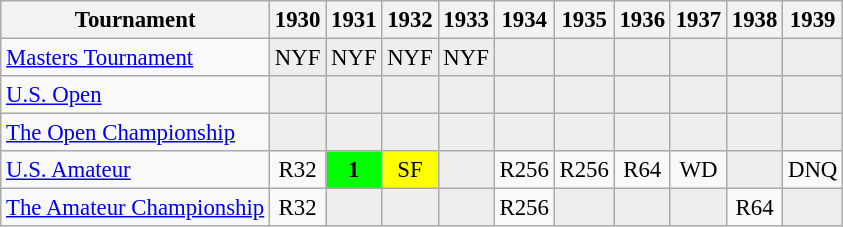<table class="wikitable" style="font-size:95%;text-align:center;">
<tr>
<th>Tournament</th>
<th>1930</th>
<th>1931</th>
<th>1932</th>
<th>1933</th>
<th>1934</th>
<th>1935</th>
<th>1936</th>
<th>1937</th>
<th>1938</th>
<th>1939</th>
</tr>
<tr>
<td align=left><a href='#'>Masters Tournament</a></td>
<td style="background:#eeeeee;">NYF</td>
<td style="background:#eeeeee;">NYF</td>
<td style="background:#eeeeee;">NYF</td>
<td style="background:#eeeeee;">NYF</td>
<td style="background:#eeeeee;"></td>
<td style="background:#eeeeee;"></td>
<td style="background:#eeeeee;"></td>
<td style="background:#eeeeee;"></td>
<td style="background:#eeeeee;"></td>
<td style="background:#eeeeee;"></td>
</tr>
<tr>
<td align=left><a href='#'>U.S. Open</a></td>
<td style="background:#eeeeee;"></td>
<td style="background:#eeeeee;"></td>
<td style="background:#eeeeee;"></td>
<td style="background:#eeeeee;"></td>
<td style="background:#eeeeee;"></td>
<td style="background:#eeeeee;"></td>
<td style="background:#eeeeee;"></td>
<td style="background:#eeeeee;"></td>
<td style="background:#eeeeee;"></td>
<td style="background:#eeeeee;"></td>
</tr>
<tr>
<td align=left><a href='#'>The Open Championship</a></td>
<td style="background:#eeeeee;"></td>
<td style="background:#eeeeee;"></td>
<td style="background:#eeeeee;"></td>
<td style="background:#eeeeee;"></td>
<td style="background:#eeeeee;"></td>
<td style="background:#eeeeee;"></td>
<td style="background:#eeeeee;"></td>
<td style="background:#eeeeee;"></td>
<td style="background:#eeeeee;"></td>
<td style="background:#eeeeee;"></td>
</tr>
<tr>
<td align=left><a href='#'>U.S. Amateur</a></td>
<td>R32</td>
<td style="background:lime;"><strong>1</strong></td>
<td style="background:yellow;">SF</td>
<td style="background:#eeeeee;"></td>
<td>R256</td>
<td>R256</td>
<td>R64</td>
<td>WD</td>
<td style="background:#eeeeee;"></td>
<td>DNQ</td>
</tr>
<tr>
<td align=left><a href='#'>The Amateur Championship</a></td>
<td>R32</td>
<td style="background:#eeeeee;"></td>
<td style="background:#eeeeee;"></td>
<td style="background:#eeeeee;"></td>
<td>R256</td>
<td style="background:#eeeeee;"></td>
<td style="background:#eeeeee;"></td>
<td style="background:#eeeeee;"></td>
<td>R64</td>
<td style="background:#eeeeee;"></td>
</tr>
</table>
